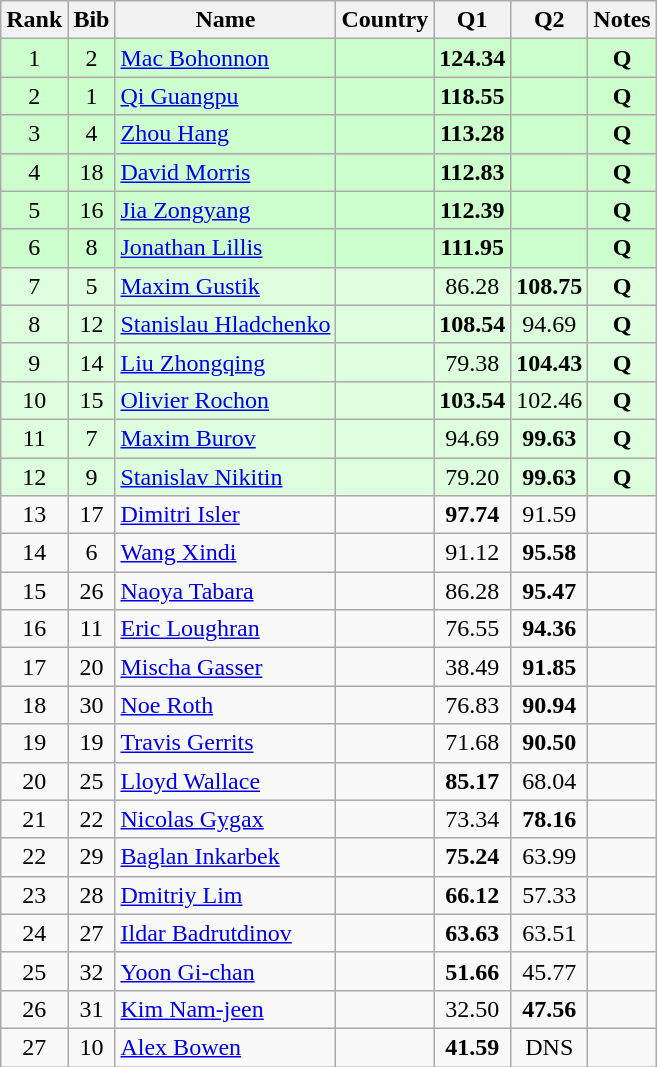<table class="wikitable sortable" style="text-align:center">
<tr>
<th>Rank</th>
<th>Bib</th>
<th>Name</th>
<th>Country</th>
<th>Q1</th>
<th>Q2</th>
<th>Notes</th>
</tr>
<tr bgcolor="#ccffcc">
<td>1</td>
<td>2</td>
<td align=left><a href='#'>Mac Bohonnon</a></td>
<td align=left></td>
<td><strong>124.34</strong></td>
<td></td>
<td><strong>Q</strong></td>
</tr>
<tr bgcolor="#ccffcc">
<td>2</td>
<td>1</td>
<td align=left><a href='#'>Qi Guangpu</a></td>
<td align=left></td>
<td><strong>118.55</strong></td>
<td></td>
<td><strong>Q</strong></td>
</tr>
<tr bgcolor="#ccffcc">
<td>3</td>
<td>4</td>
<td align=left><a href='#'>Zhou Hang</a></td>
<td align=left></td>
<td><strong>113.28</strong></td>
<td></td>
<td><strong>Q</strong></td>
</tr>
<tr bgcolor="#ccffcc">
<td>4</td>
<td>18</td>
<td align=left><a href='#'>David Morris</a></td>
<td align=left></td>
<td><strong>112.83</strong></td>
<td></td>
<td><strong>Q</strong></td>
</tr>
<tr bgcolor="#ccffcc">
<td>5</td>
<td>16</td>
<td align=left><a href='#'>Jia Zongyang</a></td>
<td align=left></td>
<td><strong>112.39</strong></td>
<td></td>
<td><strong>Q</strong></td>
</tr>
<tr bgcolor="#ccffcc">
<td>6</td>
<td>8</td>
<td align=left><a href='#'>Jonathan Lillis</a></td>
<td align=left></td>
<td><strong>111.95</strong></td>
<td></td>
<td><strong>Q</strong></td>
</tr>
<tr bgcolor="#ddffdd">
<td>7</td>
<td>5</td>
<td align=left><a href='#'>Maxim Gustik</a></td>
<td align=left></td>
<td>86.28</td>
<td><strong>108.75</strong></td>
<td><strong>Q</strong></td>
</tr>
<tr bgcolor="#ddffdd">
<td>8</td>
<td>12</td>
<td align=left><a href='#'>Stanislau Hladchenko</a></td>
<td align=left></td>
<td><strong>108.54</strong></td>
<td>94.69</td>
<td><strong>Q</strong></td>
</tr>
<tr bgcolor="#ddffdd">
<td>9</td>
<td>14</td>
<td align=left><a href='#'>Liu Zhongqing</a></td>
<td align=left></td>
<td>79.38</td>
<td><strong>104.43</strong></td>
<td><strong>Q</strong></td>
</tr>
<tr bgcolor="#ddffdd">
<td>10</td>
<td>15</td>
<td align=left><a href='#'>Olivier Rochon</a></td>
<td align=left></td>
<td><strong>103.54</strong></td>
<td>102.46</td>
<td><strong>Q</strong></td>
</tr>
<tr bgcolor="#ddffdd">
<td>11</td>
<td>7</td>
<td align=left><a href='#'>Maxim Burov</a></td>
<td align=left></td>
<td>94.69</td>
<td><strong>99.63</strong></td>
<td><strong>Q</strong></td>
</tr>
<tr bgcolor="#ddffdd">
<td>12</td>
<td>9</td>
<td align=left><a href='#'>Stanislav Nikitin</a></td>
<td align=left></td>
<td>79.20</td>
<td><strong>99.63</strong></td>
<td><strong>Q</strong></td>
</tr>
<tr>
<td>13</td>
<td>17</td>
<td align=left><a href='#'>Dimitri Isler</a></td>
<td align=left></td>
<td><strong>97.74</strong></td>
<td>91.59</td>
<td></td>
</tr>
<tr>
<td>14</td>
<td>6</td>
<td align=left><a href='#'>Wang Xindi</a></td>
<td align=left></td>
<td>91.12</td>
<td><strong>95.58</strong></td>
<td></td>
</tr>
<tr>
<td>15</td>
<td>26</td>
<td align=left><a href='#'>Naoya Tabara</a></td>
<td align=left></td>
<td>86.28</td>
<td><strong>95.47</strong></td>
<td></td>
</tr>
<tr>
<td>16</td>
<td>11</td>
<td align=left><a href='#'>Eric Loughran</a></td>
<td align=left></td>
<td>76.55</td>
<td><strong>94.36</strong></td>
<td></td>
</tr>
<tr>
<td>17</td>
<td>20</td>
<td align=left><a href='#'>Mischa Gasser</a></td>
<td align=left></td>
<td>38.49</td>
<td><strong>91.85</strong></td>
<td></td>
</tr>
<tr>
<td>18</td>
<td>30</td>
<td align=left><a href='#'>Noe Roth</a></td>
<td align=left></td>
<td>76.83</td>
<td><strong>90.94</strong></td>
<td></td>
</tr>
<tr>
<td>19</td>
<td>19</td>
<td align=left><a href='#'>Travis Gerrits</a></td>
<td align=left></td>
<td>71.68</td>
<td><strong>90.50</strong></td>
<td></td>
</tr>
<tr>
<td>20</td>
<td>25</td>
<td align=left><a href='#'>Lloyd Wallace</a></td>
<td align=left></td>
<td><strong>85.17</strong></td>
<td>68.04</td>
<td></td>
</tr>
<tr>
<td>21</td>
<td>22</td>
<td align=left><a href='#'>Nicolas Gygax</a></td>
<td align=left></td>
<td>73.34</td>
<td><strong>78.16</strong></td>
<td></td>
</tr>
<tr>
<td>22</td>
<td>29</td>
<td align=left><a href='#'>Baglan Inkarbek</a></td>
<td align=left></td>
<td><strong>75.24</strong></td>
<td>63.99</td>
<td></td>
</tr>
<tr>
<td>23</td>
<td>28</td>
<td align=left><a href='#'>Dmitriy Lim</a></td>
<td align=left></td>
<td><strong>66.12</strong></td>
<td>57.33</td>
<td></td>
</tr>
<tr>
<td>24</td>
<td>27</td>
<td align=left><a href='#'>Ildar Badrutdinov</a></td>
<td align=left></td>
<td><strong>63.63</strong></td>
<td>63.51</td>
<td></td>
</tr>
<tr>
<td>25</td>
<td>32</td>
<td align=left><a href='#'>Yoon Gi-chan</a></td>
<td align=left></td>
<td><strong>51.66</strong></td>
<td>45.77</td>
<td></td>
</tr>
<tr>
<td>26</td>
<td>31</td>
<td align=left><a href='#'>Kim Nam-jeen</a></td>
<td align=left></td>
<td>32.50</td>
<td><strong>47.56</strong></td>
<td></td>
</tr>
<tr>
<td>27</td>
<td>10</td>
<td align=left><a href='#'>Alex Bowen</a></td>
<td align=left></td>
<td><strong>41.59</strong></td>
<td>DNS</td>
<td></td>
</tr>
</table>
